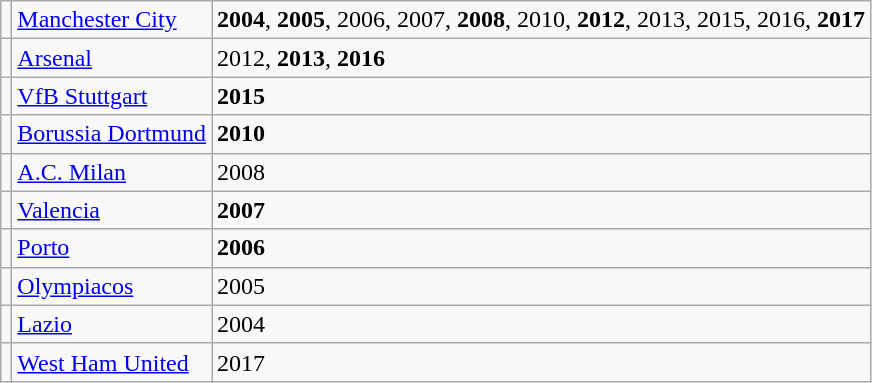<table class="wikitable">
<tr>
<td></td>
<td><a href='#'>Manchester City</a></td>
<td><strong>2004</strong>, <strong>2005</strong>, 2006, 2007, <strong>2008</strong>, 2010, <strong>2012</strong>, 2013, 2015, 2016, <strong>2017</strong></td>
</tr>
<tr>
<td></td>
<td><a href='#'>Arsenal</a></td>
<td>2012, <strong>2013</strong>, <strong>2016</strong></td>
</tr>
<tr>
<td></td>
<td><a href='#'>VfB Stuttgart</a></td>
<td><strong>2015</strong></td>
</tr>
<tr>
<td></td>
<td><a href='#'>Borussia Dortmund</a></td>
<td><strong>2010</strong></td>
</tr>
<tr>
<td></td>
<td><a href='#'>A.C. Milan</a></td>
<td>2008</td>
</tr>
<tr>
<td></td>
<td><a href='#'>Valencia</a></td>
<td><strong>2007</strong></td>
</tr>
<tr>
<td></td>
<td><a href='#'>Porto</a></td>
<td><strong>2006</strong></td>
</tr>
<tr>
<td></td>
<td><a href='#'>Olympiacos</a></td>
<td>2005</td>
</tr>
<tr>
<td></td>
<td><a href='#'>Lazio</a></td>
<td>2004</td>
</tr>
<tr>
<td></td>
<td><a href='#'>West Ham United</a></td>
<td>2017</td>
</tr>
</table>
